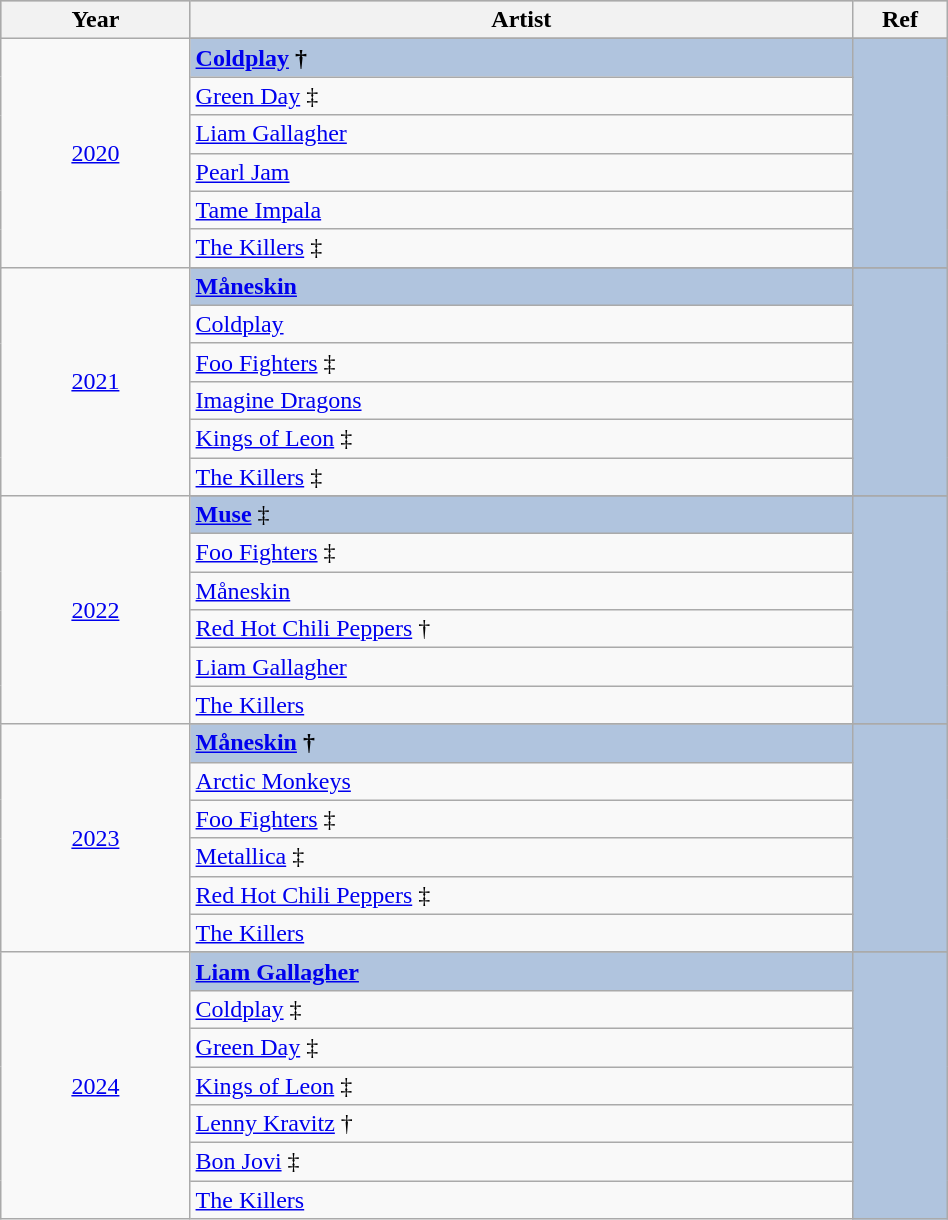<table class="wikitable" style="width:50%">
<tr style="background:#bebebe;">
<th style="width:10%;">Year</th>
<th style="width:35%;">Artist</th>
<th style="width:5%;">Ref</th>
</tr>
<tr>
<td rowspan="7" align="center"><a href='#'>2020</a></td>
</tr>
<tr style="background:#B0C4DE">
<td><strong><a href='#'>Coldplay</a> †</strong></td>
<td rowspan="6" align="center"></td>
</tr>
<tr>
<td><a href='#'>Green Day</a> ‡</td>
</tr>
<tr>
<td><a href='#'>Liam Gallagher</a></td>
</tr>
<tr>
<td><a href='#'>Pearl Jam</a></td>
</tr>
<tr>
<td><a href='#'>Tame Impala</a></td>
</tr>
<tr>
<td><a href='#'>The Killers</a> ‡</td>
</tr>
<tr>
<td rowspan="7" align="center"><a href='#'>2021</a></td>
</tr>
<tr style="background:#B0C4DE">
<td><strong><a href='#'>Måneskin</a></strong></td>
<td rowspan="6" align="center"></td>
</tr>
<tr>
<td><a href='#'>Coldplay</a></td>
</tr>
<tr>
<td><a href='#'>Foo Fighters</a> ‡</td>
</tr>
<tr>
<td><a href='#'>Imagine Dragons</a></td>
</tr>
<tr>
<td><a href='#'>Kings of Leon</a> ‡</td>
</tr>
<tr>
<td><a href='#'>The Killers</a> ‡</td>
</tr>
<tr>
<td rowspan="7" align="center"><a href='#'>2022</a></td>
</tr>
<tr style="background:#B0C4DE">
<td><strong><a href='#'>Muse</a></strong> ‡</td>
<td rowspan="6" align="center"></td>
</tr>
<tr>
<td><a href='#'>Foo Fighters</a> ‡</td>
</tr>
<tr>
<td><a href='#'>Måneskin</a></td>
</tr>
<tr>
<td><a href='#'>Red Hot Chili Peppers</a> †</td>
</tr>
<tr>
<td><a href='#'>Liam Gallagher</a></td>
</tr>
<tr>
<td><a href='#'>The Killers</a></td>
</tr>
<tr>
<td rowspan="7" align="center"><a href='#'>2023</a></td>
</tr>
<tr style="background:#B0C4DE">
<td><strong><a href='#'>Måneskin</a> †</strong></td>
<td rowspan="6" align="center"></td>
</tr>
<tr>
<td><a href='#'>Arctic Monkeys</a></td>
</tr>
<tr>
<td><a href='#'>Foo Fighters</a> ‡</td>
</tr>
<tr>
<td><a href='#'>Metallica</a> ‡</td>
</tr>
<tr>
<td><a href='#'>Red Hot Chili Peppers</a> ‡</td>
</tr>
<tr>
<td><a href='#'>The Killers</a></td>
</tr>
<tr>
<td rowspan="8" align="center"><a href='#'>2024</a></td>
</tr>
<tr style="background:#B0C4DE">
<td><strong><a href='#'>Liam Gallagher</a></strong></td>
<td rowspan="7" align="center" style="background:#B0C4DE"></td>
</tr>
<tr>
<td><a href='#'>Coldplay</a> ‡</td>
</tr>
<tr>
<td><a href='#'>Green Day</a> ‡</td>
</tr>
<tr>
<td><a href='#'>Kings of Leon</a> ‡</td>
</tr>
<tr>
<td><a href='#'>Lenny Kravitz</a> †</td>
</tr>
<tr>
<td><a href='#'>Bon Jovi</a> ‡</td>
</tr>
<tr>
<td><a href='#'>The Killers</a></td>
</tr>
</table>
